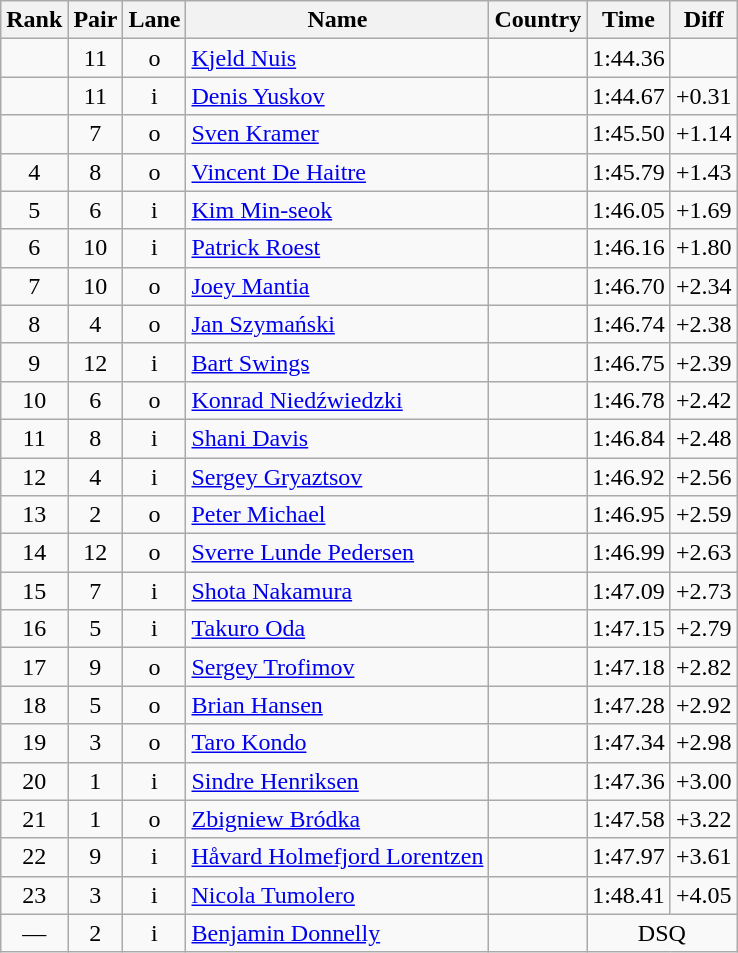<table class="wikitable sortable" style="text-align:center">
<tr>
<th>Rank</th>
<th>Pair</th>
<th>Lane</th>
<th>Name</th>
<th>Country</th>
<th>Time</th>
<th>Diff</th>
</tr>
<tr>
<td></td>
<td>11</td>
<td>o</td>
<td align=left><a href='#'>Kjeld Nuis</a></td>
<td align=left></td>
<td>1:44.36</td>
<td></td>
</tr>
<tr>
<td></td>
<td>11</td>
<td>i</td>
<td align=left><a href='#'>Denis Yuskov</a></td>
<td align=left></td>
<td>1:44.67</td>
<td>+0.31</td>
</tr>
<tr>
<td></td>
<td>7</td>
<td>o</td>
<td align=left><a href='#'>Sven Kramer</a></td>
<td align=left></td>
<td>1:45.50</td>
<td>+1.14</td>
</tr>
<tr>
<td>4</td>
<td>8</td>
<td>o</td>
<td align=left><a href='#'>Vincent De Haitre</a></td>
<td align=left></td>
<td>1:45.79</td>
<td>+1.43</td>
</tr>
<tr>
<td>5</td>
<td>6</td>
<td>i</td>
<td align=left><a href='#'>Kim Min-seok</a></td>
<td align=left></td>
<td>1:46.05</td>
<td>+1.69</td>
</tr>
<tr>
<td>6</td>
<td>10</td>
<td>i</td>
<td align=left><a href='#'>Patrick Roest</a></td>
<td align=left></td>
<td>1:46.16</td>
<td>+1.80</td>
</tr>
<tr>
<td>7</td>
<td>10</td>
<td>o</td>
<td align=left><a href='#'>Joey Mantia</a></td>
<td align=left></td>
<td>1:46.70</td>
<td>+2.34</td>
</tr>
<tr>
<td>8</td>
<td>4</td>
<td>o</td>
<td align=left><a href='#'>Jan Szymański</a></td>
<td align=left></td>
<td>1:46.74</td>
<td>+2.38</td>
</tr>
<tr>
<td>9</td>
<td>12</td>
<td>i</td>
<td align=left><a href='#'>Bart Swings</a></td>
<td align=left></td>
<td>1:46.75</td>
<td>+2.39</td>
</tr>
<tr>
<td>10</td>
<td>6</td>
<td>o</td>
<td align=left><a href='#'>Konrad Niedźwiedzki</a></td>
<td align=left></td>
<td>1:46.78</td>
<td>+2.42</td>
</tr>
<tr>
<td>11</td>
<td>8</td>
<td>i</td>
<td align=left><a href='#'>Shani Davis</a></td>
<td align=left></td>
<td>1:46.84</td>
<td>+2.48</td>
</tr>
<tr>
<td>12</td>
<td>4</td>
<td>i</td>
<td align=left><a href='#'>Sergey Gryaztsov</a></td>
<td align=left></td>
<td>1:46.92</td>
<td>+2.56</td>
</tr>
<tr>
<td>13</td>
<td>2</td>
<td>o</td>
<td align=left><a href='#'>Peter Michael</a></td>
<td align=left></td>
<td>1:46.95</td>
<td>+2.59</td>
</tr>
<tr>
<td>14</td>
<td>12</td>
<td>o</td>
<td align=left><a href='#'>Sverre Lunde Pedersen</a></td>
<td align=left></td>
<td>1:46.99</td>
<td>+2.63</td>
</tr>
<tr>
<td>15</td>
<td>7</td>
<td>i</td>
<td align=left><a href='#'>Shota Nakamura</a></td>
<td align=left></td>
<td>1:47.09</td>
<td>+2.73</td>
</tr>
<tr>
<td>16</td>
<td>5</td>
<td>i</td>
<td align=left><a href='#'>Takuro Oda</a></td>
<td align=left></td>
<td>1:47.15</td>
<td>+2.79</td>
</tr>
<tr>
<td>17</td>
<td>9</td>
<td>o</td>
<td align=left><a href='#'>Sergey Trofimov</a></td>
<td align=left></td>
<td>1:47.18</td>
<td>+2.82</td>
</tr>
<tr>
<td>18</td>
<td>5</td>
<td>o</td>
<td align=left><a href='#'>Brian Hansen</a></td>
<td align=left></td>
<td>1:47.28</td>
<td>+2.92</td>
</tr>
<tr>
<td>19</td>
<td>3</td>
<td>o</td>
<td align=left><a href='#'>Taro Kondo</a></td>
<td align=left></td>
<td>1:47.34</td>
<td>+2.98</td>
</tr>
<tr>
<td>20</td>
<td>1</td>
<td>i</td>
<td align=left><a href='#'>Sindre Henriksen</a></td>
<td align=left></td>
<td>1:47.36</td>
<td>+3.00</td>
</tr>
<tr>
<td>21</td>
<td>1</td>
<td>o</td>
<td align=left><a href='#'>Zbigniew Bródka</a></td>
<td align=left></td>
<td>1:47.58</td>
<td>+3.22</td>
</tr>
<tr>
<td>22</td>
<td>9</td>
<td>i</td>
<td align=left><a href='#'>Håvard Holmefjord Lorentzen</a></td>
<td align=left></td>
<td>1:47.97</td>
<td>+3.61</td>
</tr>
<tr>
<td>23</td>
<td>3</td>
<td>i</td>
<td align=left><a href='#'>Nicola Tumolero</a></td>
<td align=left></td>
<td>1:48.41</td>
<td>+4.05</td>
</tr>
<tr>
<td>—</td>
<td>2</td>
<td>i</td>
<td align=left><a href='#'>Benjamin Donnelly</a></td>
<td align=left></td>
<td colspan=2>DSQ</td>
</tr>
</table>
